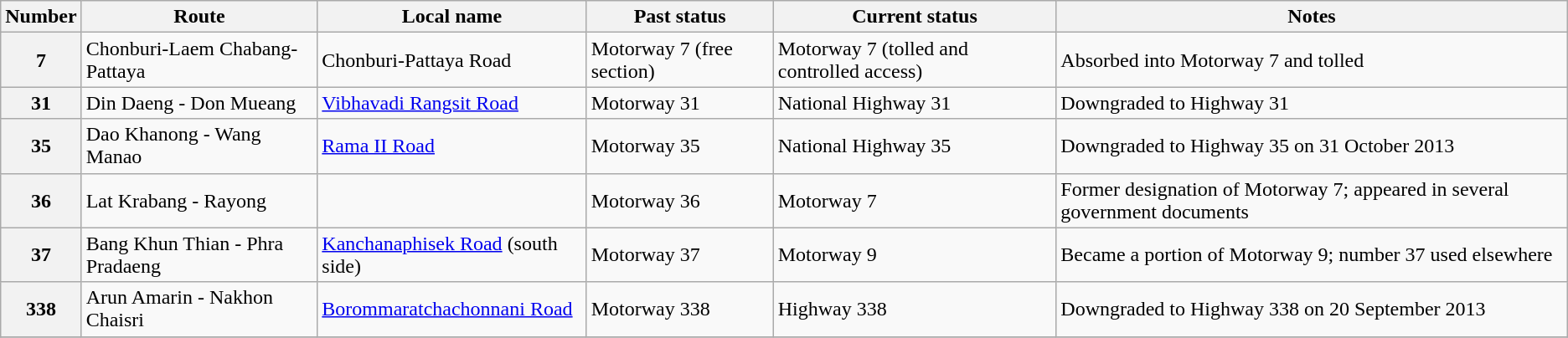<table class="wikitable">
<tr>
<th>Number</th>
<th>Route</th>
<th>Local name</th>
<th>Past status</th>
<th>Current status</th>
<th>Notes</th>
</tr>
<tr>
<th scope="row">7</th>
<td>Chonburi-Laem Chabang-Pattaya</td>
<td>Chonburi-Pattaya Road</td>
<td> Motorway 7 (free section)</td>
<td> Motorway 7 (tolled and controlled access)</td>
<td>Absorbed into Motorway 7 and tolled</td>
</tr>
<tr>
<th scope="row">31</th>
<td>Din Daeng - Don Mueang</td>
<td><a href='#'>Vibhavadi Rangsit Road</a></td>
<td> Motorway 31</td>
<td> National Highway 31</td>
<td>Downgraded to Highway 31</td>
</tr>
<tr>
<th scope="row">35</th>
<td>Dao Khanong - Wang Manao</td>
<td><a href='#'>Rama II Road</a></td>
<td> Motorway 35</td>
<td> National Highway 35</td>
<td>Downgraded to Highway 35 on 31 October 2013</td>
</tr>
<tr>
<th scope="row">36</th>
<td>Lat Krabang - Rayong</td>
<td></td>
<td> Motorway 36</td>
<td> Motorway 7</td>
<td>Former designation of Motorway 7; appeared in several government documents</td>
</tr>
<tr>
<th scope="row">37</th>
<td>Bang Khun Thian - Phra Pradaeng</td>
<td><a href='#'>Kanchanaphisek Road</a> (south side)</td>
<td> Motorway 37</td>
<td> Motorway 9</td>
<td>Became a portion of Motorway 9; number 37 used elsewhere</td>
</tr>
<tr>
<th scope="row">338</th>
<td>Arun Amarin - Nakhon Chaisri</td>
<td><a href='#'>Borommaratchachonnani Road</a></td>
<td> Motorway 338</td>
<td> Highway 338</td>
<td>Downgraded to Highway 338 on 20 September 2013</td>
</tr>
<tr>
</tr>
</table>
